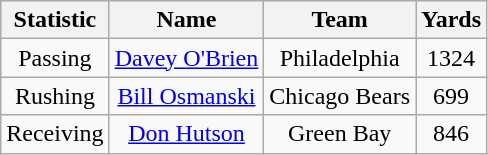<table class="wikitable">
<tr>
<th>Statistic</th>
<th>Name</th>
<th>Team</th>
<th>Yards</th>
</tr>
<tr align="center">
<td>Passing</td>
<td><a href='#'>Davey O'Brien</a></td>
<td>Philadelphia</td>
<td>1324</td>
</tr>
<tr align="center">
<td>Rushing</td>
<td><a href='#'>Bill Osmanski</a></td>
<td>Chicago Bears</td>
<td>699</td>
</tr>
<tr align="center">
<td>Receiving</td>
<td><a href='#'>Don Hutson</a></td>
<td>Green Bay</td>
<td>846</td>
</tr>
</table>
